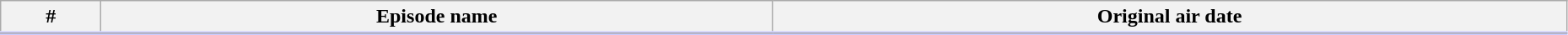<table class="wikitable"  style="width:98%; background:#fff;">
<tr style="border-bottom:3px solid #CCF">
<th>#</th>
<th>Episode name</th>
<th>Original air date</th>
</tr>
<tr>
</tr>
</table>
